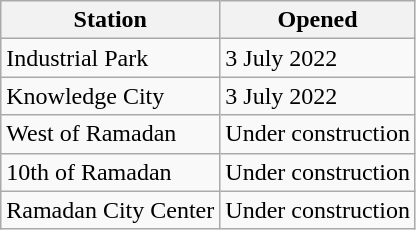<table class="wikitable">
<tr>
<th>Station</th>
<th>Opened</th>
</tr>
<tr>
<td>Industrial Park</td>
<td>3 July 2022</td>
</tr>
<tr>
<td>Knowledge City</td>
<td>3 July 2022</td>
</tr>
<tr>
<td>West of Ramadan</td>
<td>Under construction</td>
</tr>
<tr>
<td>10th of Ramadan</td>
<td>Under construction</td>
</tr>
<tr>
<td>Ramadan City Center</td>
<td>Under construction</td>
</tr>
</table>
